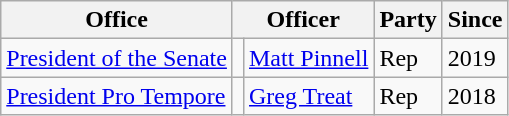<table class=wikitable>
<tr>
<th>Office</th>
<th colspan=2>Officer</th>
<th>Party</th>
<th>Since</th>
</tr>
<tr>
<td><a href='#'>President of the Senate</a></td>
<td></td>
<td><a href='#'>Matt Pinnell</a></td>
<td>Rep</td>
<td>2019</td>
</tr>
<tr>
<td><a href='#'>President Pro Tempore</a></td>
<td></td>
<td><a href='#'>Greg Treat</a></td>
<td>Rep</td>
<td>2018</td>
</tr>
</table>
